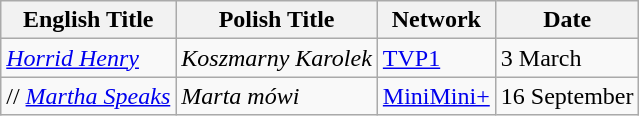<table class="wikitable">
<tr>
<th>English Title</th>
<th>Polish Title</th>
<th>Network</th>
<th>Date</th>
</tr>
<tr>
<td> <em><a href='#'>Horrid Henry</a></em></td>
<td><em>Koszmarny Karolek</em></td>
<td><a href='#'>TVP1</a></td>
<td>3 March</td>
</tr>
<tr>
<td>// <em><a href='#'>Martha Speaks</a></em></td>
<td><em>Marta mówi</em></td>
<td><a href='#'>MiniMini+</a></td>
<td>16 September</td>
</tr>
</table>
